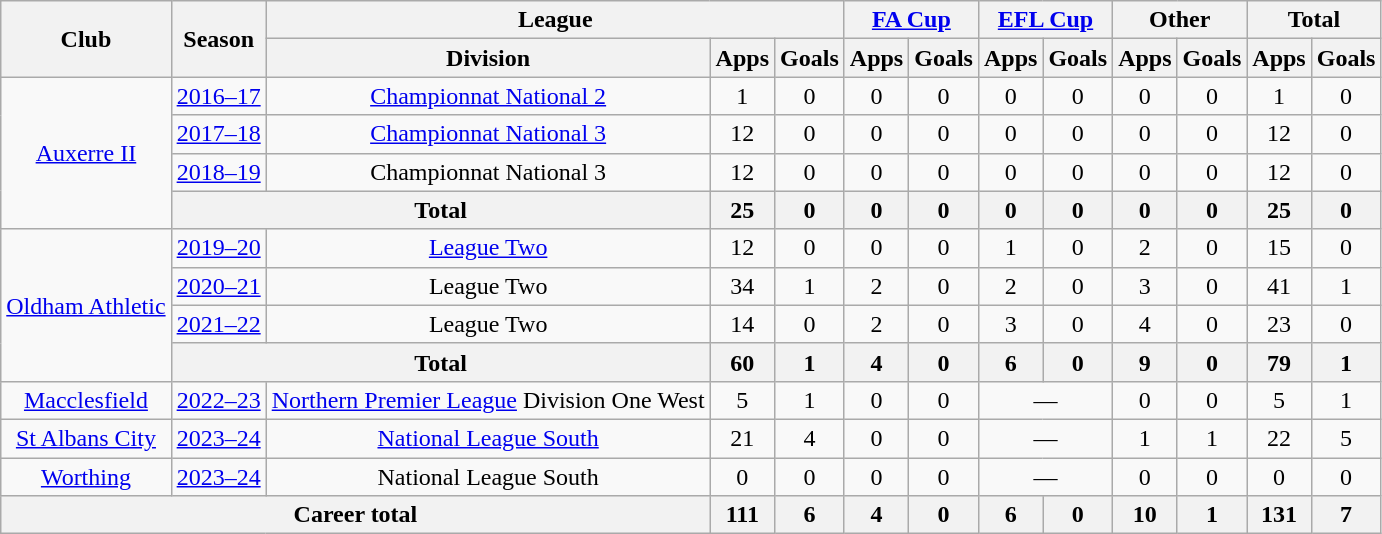<table class="wikitable" style="text-align:center;">
<tr>
<th rowspan="2">Club</th>
<th rowspan="2">Season</th>
<th colspan="3">League</th>
<th colspan="2"><a href='#'>FA Cup</a></th>
<th colspan="2"><a href='#'>EFL Cup</a></th>
<th colspan="2">Other</th>
<th colspan="2">Total</th>
</tr>
<tr>
<th>Division</th>
<th>Apps</th>
<th>Goals</th>
<th>Apps</th>
<th>Goals</th>
<th>Apps</th>
<th>Goals</th>
<th>Apps</th>
<th>Goals</th>
<th>Apps</th>
<th>Goals</th>
</tr>
<tr>
<td rowspan=4><a href='#'>Auxerre II</a></td>
<td><a href='#'>2016–17</a></td>
<td><a href='#'>Championnat National 2</a></td>
<td>1</td>
<td>0</td>
<td>0</td>
<td>0</td>
<td>0</td>
<td>0</td>
<td>0</td>
<td>0</td>
<td>1</td>
<td>0</td>
</tr>
<tr>
<td><a href='#'>2017–18</a></td>
<td><a href='#'>Championnat National 3</a></td>
<td>12</td>
<td>0</td>
<td>0</td>
<td>0</td>
<td>0</td>
<td>0</td>
<td>0</td>
<td>0</td>
<td>12</td>
<td>0</td>
</tr>
<tr>
<td><a href='#'>2018–19</a></td>
<td>Championnat National 3</td>
<td>12</td>
<td>0</td>
<td>0</td>
<td>0</td>
<td>0</td>
<td>0</td>
<td>0</td>
<td>0</td>
<td>12</td>
<td>0</td>
</tr>
<tr>
<th colspan="2">Total</th>
<th>25</th>
<th>0</th>
<th>0</th>
<th>0</th>
<th>0</th>
<th>0</th>
<th>0</th>
<th>0</th>
<th>25</th>
<th>0</th>
</tr>
<tr>
<td rowspan=4><a href='#'>Oldham Athletic</a></td>
<td><a href='#'>2019–20</a></td>
<td><a href='#'>League Two</a></td>
<td>12</td>
<td>0</td>
<td>0</td>
<td>0</td>
<td>1</td>
<td>0</td>
<td>2</td>
<td>0</td>
<td>15</td>
<td>0</td>
</tr>
<tr>
<td><a href='#'>2020–21</a></td>
<td>League Two</td>
<td>34</td>
<td>1</td>
<td>2</td>
<td>0</td>
<td>2</td>
<td>0</td>
<td>3</td>
<td>0</td>
<td>41</td>
<td>1</td>
</tr>
<tr>
<td><a href='#'>2021–22</a></td>
<td>League Two</td>
<td>14</td>
<td>0</td>
<td>2</td>
<td>0</td>
<td>3</td>
<td>0</td>
<td>4</td>
<td>0</td>
<td>23</td>
<td>0</td>
</tr>
<tr>
<th colspan="2">Total</th>
<th>60</th>
<th>1</th>
<th>4</th>
<th>0</th>
<th>6</th>
<th>0</th>
<th>9</th>
<th>0</th>
<th>79</th>
<th>1</th>
</tr>
<tr>
<td><a href='#'>Macclesfield</a></td>
<td><a href='#'>2022–23</a></td>
<td><a href='#'>Northern Premier League</a> Division One West</td>
<td>5</td>
<td>1</td>
<td>0</td>
<td>0</td>
<td colspan="2">—</td>
<td>0</td>
<td>0</td>
<td>5</td>
<td>1</td>
</tr>
<tr>
<td><a href='#'>St Albans City</a></td>
<td><a href='#'>2023–24</a></td>
<td><a href='#'>National League South</a></td>
<td>21</td>
<td>4</td>
<td>0</td>
<td>0</td>
<td colspan="2">—</td>
<td>1</td>
<td>1</td>
<td>22</td>
<td>5</td>
</tr>
<tr>
<td><a href='#'>Worthing</a></td>
<td><a href='#'>2023–24</a></td>
<td>National League South</td>
<td>0</td>
<td>0</td>
<td>0</td>
<td>0</td>
<td colspan="2">—</td>
<td>0</td>
<td>0</td>
<td>0</td>
<td>0</td>
</tr>
<tr>
<th colspan="3">Career total</th>
<th>111</th>
<th>6</th>
<th>4</th>
<th>0</th>
<th>6</th>
<th>0</th>
<th>10</th>
<th>1</th>
<th>131</th>
<th>7</th>
</tr>
</table>
